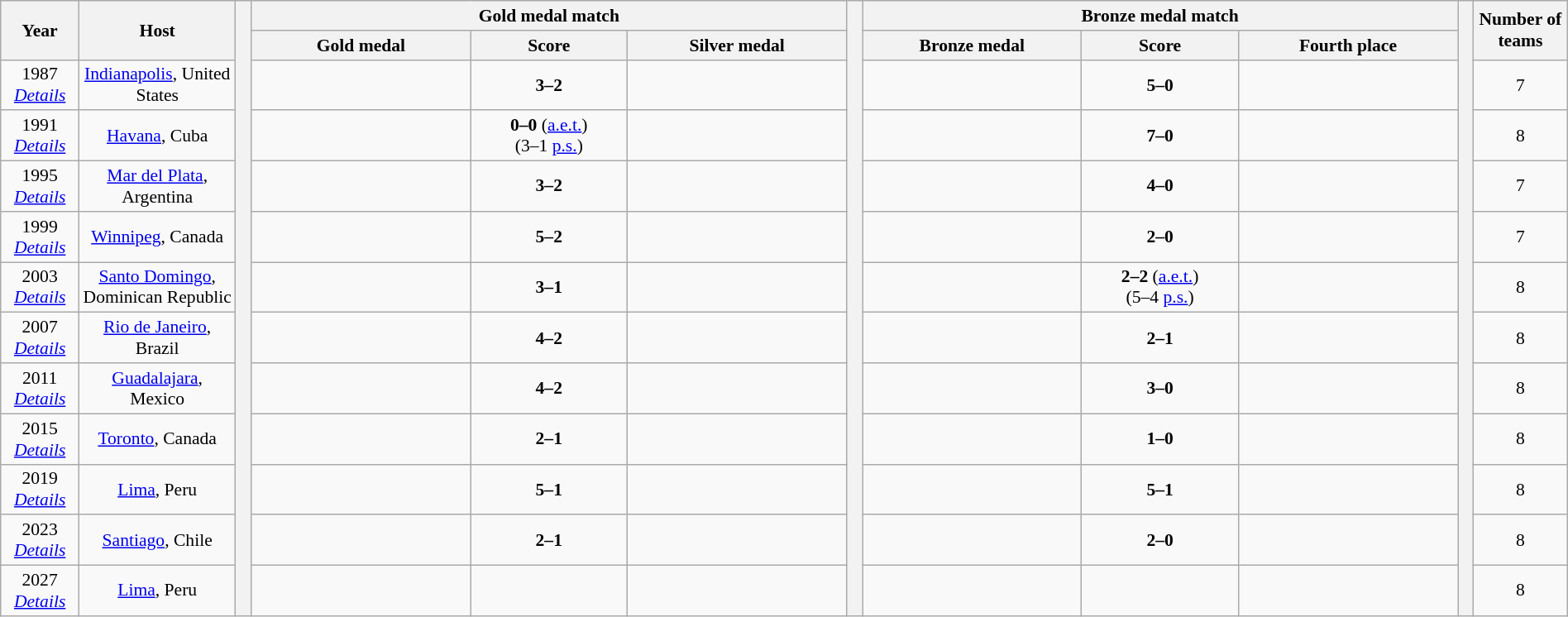<table class="wikitable" style="font-size:90%; width: 100%; text-align: center;">
<tr>
<th rowspan=2 width=5%>Year</th>
<th rowspan=2 width=10%>Host</th>
<th width=1% rowspan=13></th>
<th colspan=3>Gold medal match</th>
<th width=1% rowspan=13></th>
<th colspan=3>Bronze medal match</th>
<th width=1% rowspan=13></th>
<th width=6% rowspan=2>Number of teams</th>
</tr>
<tr>
<th width=14%>Gold medal</th>
<th width=10%>Score</th>
<th width=14%>Silver medal</th>
<th width=14%>Bronze medal</th>
<th width=10%>Score</th>
<th width=14%>Fourth place</th>
</tr>
<tr>
<td>1987<br><em><a href='#'>Details</a></em></td>
<td><a href='#'>Indianapolis</a>, United States</td>
<td><strong></strong></td>
<td><strong>3–2</strong></td>
<td></td>
<td></td>
<td><strong>5–0</strong></td>
<td></td>
<td>7</td>
</tr>
<tr>
<td>1991<br><em><a href='#'>Details</a></em></td>
<td><a href='#'>Havana</a>, Cuba</td>
<td><strong></strong></td>
<td><strong>0–0</strong> (<a href='#'>a.e.t.</a>)<br>(3–1 <a href='#'>p.s.</a>)</td>
<td></td>
<td></td>
<td><strong>7–0</strong></td>
<td></td>
<td>8</td>
</tr>
<tr>
<td>1995<br><em><a href='#'>Details</a></em></td>
<td><a href='#'>Mar del Plata</a>, Argentina</td>
<td><strong></strong></td>
<td><strong>3–2</strong></td>
<td></td>
<td></td>
<td><strong>4–0</strong></td>
<td></td>
<td>7</td>
</tr>
<tr>
<td>1999<br><em><a href='#'>Details</a></em></td>
<td><a href='#'>Winnipeg</a>, Canada</td>
<td><strong></strong></td>
<td><strong>5–2</strong></td>
<td></td>
<td></td>
<td><strong>2–0</strong></td>
<td></td>
<td>7</td>
</tr>
<tr>
<td>2003<br><em><a href='#'>Details</a></em></td>
<td><a href='#'>Santo Domingo</a>, Dominican Republic</td>
<td><strong></strong></td>
<td><strong>3–1</strong></td>
<td></td>
<td></td>
<td><strong>2–2</strong> (<a href='#'>a.e.t.</a>)<br>(5–4 <a href='#'>p.s.</a>)</td>
<td></td>
<td>8</td>
</tr>
<tr>
<td>2007<br><em><a href='#'>Details</a></em></td>
<td><a href='#'>Rio de Janeiro</a>, Brazil</td>
<td><strong></strong></td>
<td><strong>4–2</strong></td>
<td></td>
<td></td>
<td><strong>2–1</strong></td>
<td></td>
<td>8</td>
</tr>
<tr>
<td>2011<br><em><a href='#'>Details</a></em></td>
<td><a href='#'>Guadalajara</a>, Mexico</td>
<td><strong></strong></td>
<td><strong>4–2</strong></td>
<td></td>
<td></td>
<td><strong>3–0</strong></td>
<td></td>
<td>8</td>
</tr>
<tr>
<td>2015<br><em><a href='#'>Details</a></em></td>
<td><a href='#'>Toronto</a>, Canada</td>
<td><strong></strong></td>
<td><strong>2–1</strong></td>
<td></td>
<td></td>
<td><strong>1–0</strong></td>
<td></td>
<td>8</td>
</tr>
<tr>
<td>2019<br><em><a href='#'>Details</a></em></td>
<td><a href='#'>Lima</a>, Peru</td>
<td><strong></strong></td>
<td><strong>5–1</strong></td>
<td></td>
<td></td>
<td><strong>5–1</strong></td>
<td></td>
<td>8</td>
</tr>
<tr>
<td>2023<br><em><a href='#'>Details</a></em></td>
<td><a href='#'>Santiago</a>, Chile</td>
<td><strong></strong></td>
<td><strong>2–1</strong></td>
<td></td>
<td></td>
<td><strong>2–0</strong></td>
<td></td>
<td>8</td>
</tr>
<tr>
<td>2027<br><em><a href='#'>Details</a></em></td>
<td><a href='#'>Lima</a>, Peru</td>
<td></td>
<td></td>
<td></td>
<td></td>
<td></td>
<td></td>
<td>8</td>
</tr>
</table>
